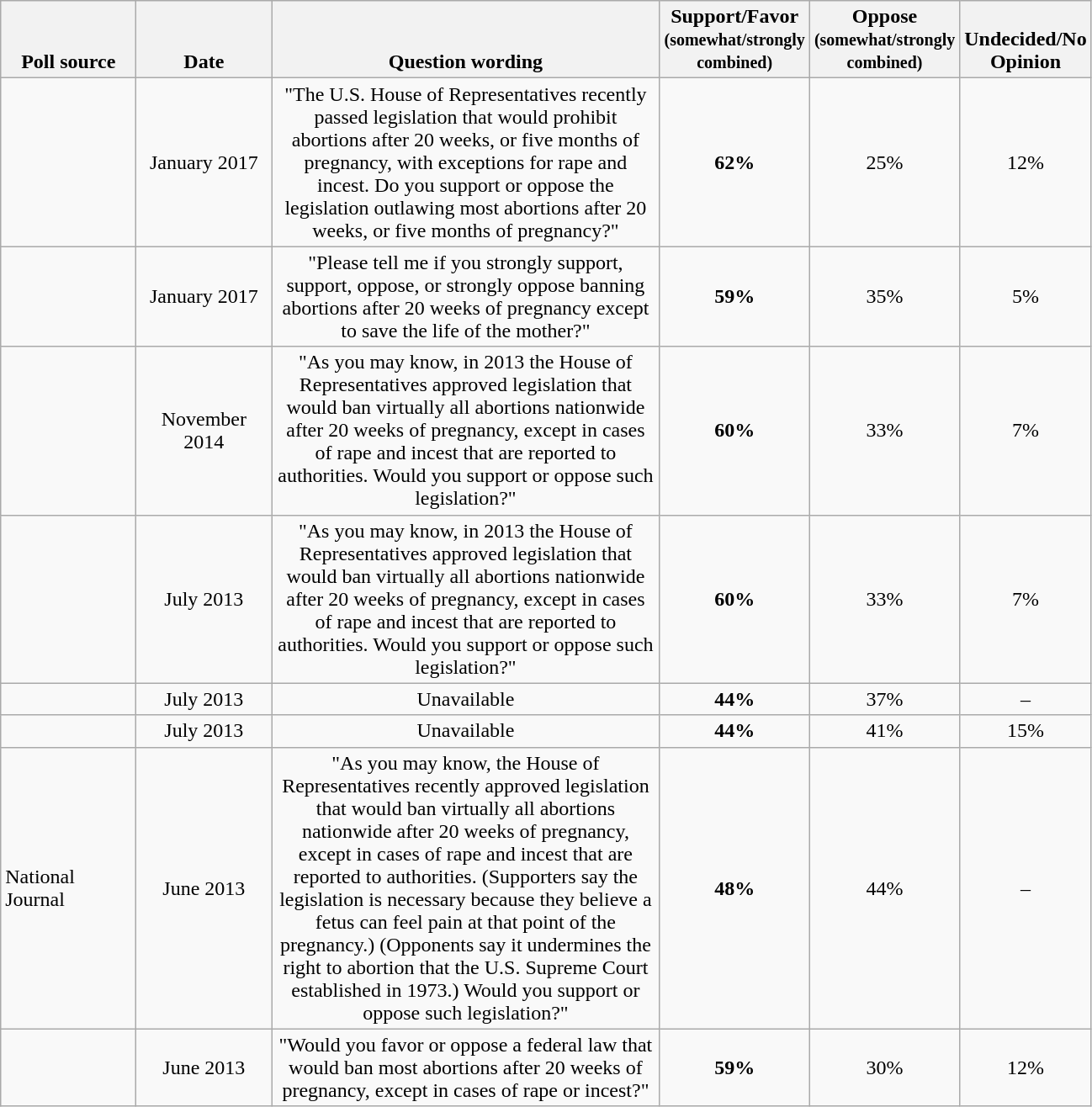<table class="wikitable">
<tr valign= bottom>
<th style="width:100px;">Poll source</th>
<th style="width:100px;">Date</th>
<th style="width:300px;">Question wording</th>
<th style="width:60px;">Support/Favor<br><small>(somewhat/strongly combined)</small></th>
<th style="width:60px;">Oppose<br><small>(somewhat/strongly combined)</small></th>
<th style="width:40px;">Undecided/No Opinion</th>
</tr>
<tr>
<td></td>
<td align=center>January 2017</td>
<td align=center>"The U.S. House of Representatives recently passed legislation that would prohibit abortions after 20 weeks, or five months of pregnancy, with exceptions for rape and incest. Do you support or oppose the legislation outlawing most abortions after 20 weeks, or five months of pregnancy?"</td>
<td align=center><strong>62%</strong></td>
<td align=center>25%</td>
<td align=center>12%</td>
</tr>
<tr>
<td></td>
<td align=center>January 2017</td>
<td align=center>"Please tell me if you strongly support, support, oppose, or strongly oppose banning abortions after 20 weeks of pregnancy except to save the life of the mother?"</td>
<td align=center><strong>59%</strong></td>
<td align=center>35%</td>
<td align=center>5%</td>
</tr>
<tr>
<td></td>
<td align=center>November 2014</td>
<td align=center>"As you may know, in 2013 the House of Representatives approved legislation that would ban virtually all abortions nationwide after 20 weeks of pregnancy, except in cases of rape and incest that are reported to authorities. Would you support or oppose such legislation?"</td>
<td align=center><strong>60%</strong></td>
<td align=center>33%</td>
<td align=center>7%</td>
</tr>
<tr>
<td></td>
<td align=center>July 2013</td>
<td align=center>"As you may know, in 2013 the House of Representatives approved legislation that would ban virtually all abortions nationwide after 20 weeks of pregnancy, except in cases of rape and incest that are reported to authorities. Would you support or oppose such legislation?"</td>
<td align=center><strong>60%</strong></td>
<td align=center>33%</td>
<td align=center>7%</td>
</tr>
<tr>
<td></td>
<td align=center>July 2013</td>
<td align=center>Unavailable</td>
<td align=center><strong>44%</strong></td>
<td align=center>37%</td>
<td align=center>–</td>
</tr>
<tr>
<td></td>
<td align=center>July 2013</td>
<td align=center>Unavailable</td>
<td align=center><strong>44%</strong></td>
<td align=center>41%</td>
<td align=center>15%</td>
</tr>
<tr>
<td>National Journal</td>
<td align=center>June 2013</td>
<td align=center>"As you may know, the House of Representatives recently approved legislation that would ban virtually all abortions nationwide after 20 weeks of pregnancy, except in cases of rape and incest that are reported to authorities. (Supporters say the legislation is necessary because they believe a fetus can feel pain at that point of the pregnancy.) (Opponents say it undermines the right to abortion that the U.S. Supreme Court established in 1973.) Would you support or oppose such legislation?"</td>
<td align=center><strong>48%</strong></td>
<td align=center>44%</td>
<td align=center>–</td>
</tr>
<tr>
<td></td>
<td align=center>June 2013</td>
<td align=center>"Would you favor or oppose a federal law that would ban most abortions after 20 weeks of pregnancy, except in cases of rape or incest?"</td>
<td align=center><strong>59%</strong></td>
<td align=center>30%</td>
<td align=center>12%</td>
</tr>
</table>
